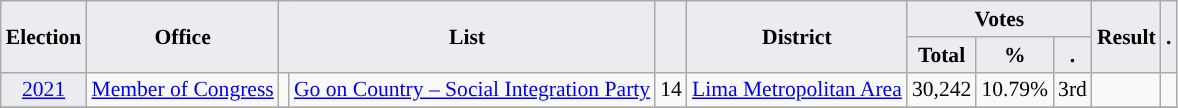<table class="wikitable" style="font-size:90%; text-align:center;">
<tr>
<th style="background-color:#EAECF0;" rowspan=2>Election</th>
<th style="background-color:#EAECF0;" rowspan=2>Office</th>
<th style="background-color:#EAECF0;" colspan=2 rowspan=2>List</th>
<th style="background-color:#EAECF0;" rowspan=2></th>
<th style="background-color:#EAECF0;" rowspan=2>District</th>
<th style="background-color:#EAECF0;" colspan=3>Votes</th>
<th style="background-color:#EAECF0;" rowspan=2>Result</th>
<th style="background-color:#EAECF0;" rowspan=2>.</th>
</tr>
<tr>
<th style="background-color:#EAECF0;">Total</th>
<th style="background-color:#EAECF0;">%</th>
<th style="background-color:#EAECF0;">.</th>
</tr>
<tr>
<td style="background-color:#EAECF0;"><a href='#'>2021</a></td>
<td><a href='#'>Member of Congress</a></td>
<td style="background-color:"></td>
<td><a href='#'>Go on Country – Social Integration Party</a></td>
<td>14</td>
<td><a href='#'>Lima Metropolitan Area</a></td>
<td>30,242</td>
<td>10.79%</td>
<td>3rd</td>
<td></td>
<td></td>
</tr>
<tr>
</tr>
</table>
